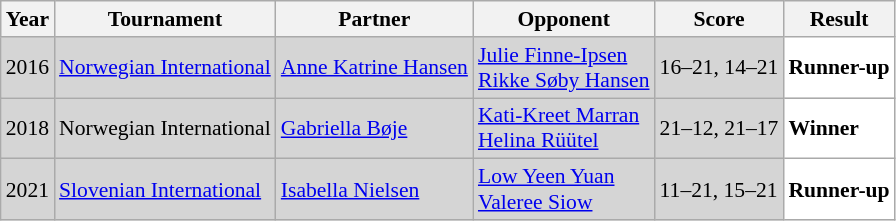<table class="sortable wikitable" style="font-size: 90%;">
<tr>
<th>Year</th>
<th>Tournament</th>
<th>Partner</th>
<th>Opponent</th>
<th>Score</th>
<th>Result</th>
</tr>
<tr style="background:#D5D5D5">
<td align="center">2016</td>
<td align="left"><a href='#'>Norwegian International</a></td>
<td align="left"> <a href='#'>Anne Katrine Hansen</a></td>
<td align="left"> <a href='#'>Julie Finne-Ipsen</a><br> <a href='#'>Rikke Søby Hansen</a></td>
<td align="left">16–21, 14–21</td>
<td style="text-align:left; background:white"> <strong>Runner-up</strong></td>
</tr>
<tr style="background:#D5D5D5">
<td align="center">2018</td>
<td align="left">Norwegian International</td>
<td align="left"> <a href='#'>Gabriella Bøje</a></td>
<td align="left"> <a href='#'>Kati-Kreet Marran</a><br> <a href='#'>Helina Rüütel</a></td>
<td align="left">21–12, 21–17</td>
<td style="text-align:left; background:white"> <strong>Winner</strong></td>
</tr>
<tr style="background:#D5D5D5">
<td align="center">2021</td>
<td align="left"><a href='#'>Slovenian International</a></td>
<td align="left"> <a href='#'>Isabella Nielsen</a></td>
<td align="left"> <a href='#'>Low Yeen Yuan</a> <br>  <a href='#'>Valeree Siow</a></td>
<td align="left">11–21, 15–21</td>
<td style="text-align:left; background:white"> <strong>Runner-up</strong></td>
</tr>
</table>
